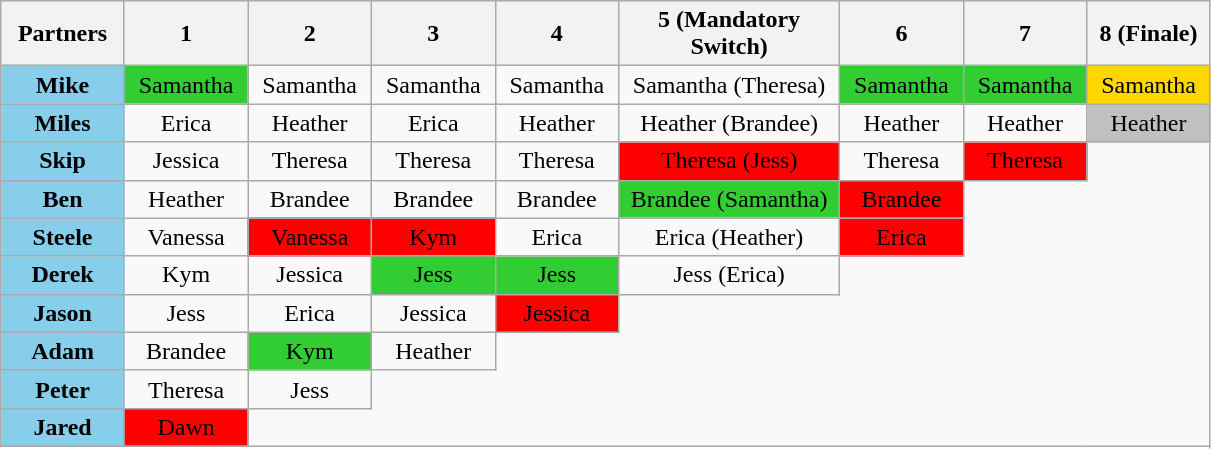<table class="wikitable"  style="text-align:center" align="center">
<tr>
<th scope="col" width="75">Partners</th>
<th scope="col" width="75">1</th>
<th scope="col" width="75">2</th>
<th scope="col" width="75">3</th>
<th scope="col" width="75">4</th>
<th scope="col" width="140">5 (Mandatory Switch)</th>
<th scope="col" width="75">6</th>
<th scope="col" width="75">7</th>
<th scope="col" width="75">8 (Finale)</th>
</tr>
<tr>
<td bgcolor=skyblue><strong>Mike</strong></td>
<td bgcolor=limegreen>Samantha</td>
<td>Samantha</td>
<td>Samantha</td>
<td>Samantha</td>
<td>Samantha (Theresa)</td>
<td bgcolor=limegreen>Samantha</td>
<td bgcolor=limegreen>Samantha</td>
<td bgcolor=gold>Samantha</td>
</tr>
<tr>
<td bgcolor=skyblue><strong>Miles</strong></td>
<td>Erica</td>
<td>Heather</td>
<td>Erica</td>
<td>Heather</td>
<td>Heather (Brandee)</td>
<td>Heather</td>
<td>Heather</td>
<td bgcolor=silver>Heather</td>
</tr>
<tr>
<td bgcolor=skyblue><strong>Skip</strong></td>
<td>Jessica</td>
<td>Theresa</td>
<td>Theresa</td>
<td>Theresa</td>
<td bgcolor=red>Theresa (Jess)</td>
<td>Theresa</td>
<td bgcolor=red>Theresa</td>
</tr>
<tr>
<td bgcolor=skyblue><strong>Ben</strong></td>
<td>Heather</td>
<td>Brandee</td>
<td>Brandee</td>
<td>Brandee</td>
<td bgcolor=limegreen>Brandee (Samantha)</td>
<td bgcolor=red>Brandee</td>
</tr>
<tr>
<td bgcolor=skyblue><strong>Steele</strong></td>
<td>Vanessa</td>
<td bgcolor=red>Vanessa</td>
<td bgcolor=red>Kym</td>
<td>Erica</td>
<td>Erica (Heather)</td>
<td bgcolor=red>Erica</td>
</tr>
<tr>
<td bgcolor=skyblue><strong>Derek</strong></td>
<td>Kym</td>
<td>Jessica</td>
<td bgcolor=limegreen>Jess</td>
<td bgcolor=limegreen>Jess</td>
<td>Jess (Erica)</td>
</tr>
<tr>
<td bgcolor=skyblue><strong>Jason</strong></td>
<td>Jess</td>
<td>Erica</td>
<td>Jessica</td>
<td bgcolor=red>Jessica</td>
</tr>
<tr>
<td bgcolor=skyblue><strong>Adam</strong></td>
<td>Brandee</td>
<td bgcolor=limegreen>Kym</td>
<td>Heather</td>
</tr>
<tr>
<td bgcolor=skyblue><strong>Peter</strong></td>
<td>Theresa</td>
<td>Jess</td>
</tr>
<tr>
<td bgcolor=skyblue><strong>Jared</strong></td>
<td bgcolor=red>Dawn</td>
</tr>
<tr>
</tr>
</table>
